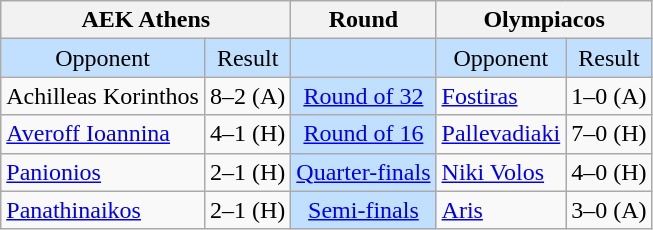<table class="wikitable" style="text-align:center">
<tr>
<th colspan="2">AEK Athens</th>
<th>Round</th>
<th colspan="2">Olympiacos</th>
</tr>
<tr style="background:#C1E0FF">
<td>Opponent</td>
<td>Result</td>
<td></td>
<td>Opponent</td>
<td>Result</td>
</tr>
<tr>
<td style="text-align:left">Achilleas Korinthos</td>
<td>8–2 (A)</td>
<td style="background:#C1E0FF"><a href='#'>Round of 32</a></td>
<td style="text-align:left"><a href='#'>Fostiras</a></td>
<td>1–0 (A)</td>
</tr>
<tr>
<td style="text-align:left"><a href='#'>Averoff Ioannina</a></td>
<td>4–1 (H)</td>
<td style="background:#C1E0FF"><a href='#'>Round of 16</a></td>
<td style="text-align:left"><a href='#'>Pallevadiaki</a></td>
<td>7–0 (H)</td>
</tr>
<tr>
<td style="text-align:left"><a href='#'>Panionios</a></td>
<td>2–1 (H)</td>
<td style="background:#C1E0FF"><a href='#'>Quarter-finals</a></td>
<td style="text-align:left"><a href='#'>Niki Volos</a></td>
<td>4–0 (H)</td>
</tr>
<tr>
<td style="text-align:left"><a href='#'>Panathinaikos</a></td>
<td>2–1 (H)</td>
<td style="background:#C1E0FF"><a href='#'>Semi-finals</a></td>
<td style="text-align:left"><a href='#'>Aris</a></td>
<td>3–0 (A)</td>
</tr>
</table>
